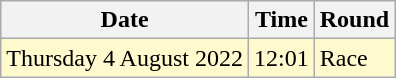<table class="wikitable">
<tr>
<th>Date</th>
<th>Time</th>
<th>Round</th>
</tr>
<tr>
<td style=background:lemonchiffon>Thursday 4 August 2022</td>
<td style=background:lemonchiffon>12:01</td>
<td style=background:lemonchiffon>Race</td>
</tr>
</table>
